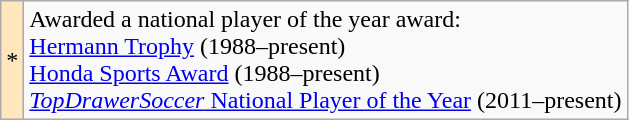<table class="wikitable">
<tr>
<td style="background-color:#FFE6BD">*</td>
<td>Awarded a national player of the year award:<br><a href='#'>Hermann Trophy</a> (1988–present)<br><a href='#'>Honda Sports Award</a> (1988–present)<br><a href='#'><em>TopDrawerSoccer</em> National Player of the Year</a> (2011–present)</td>
</tr>
</table>
